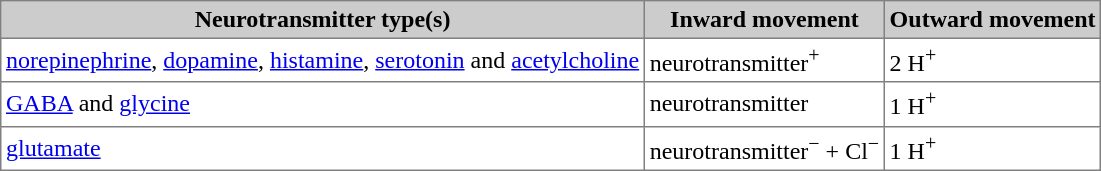<table border="1" cellpadding="3" style="border-collapse:collapse">
<tr bgcolor="#cccccc">
<th>Neurotransmitter type(s)</th>
<th>Inward movement</th>
<th>Outward movement</th>
</tr>
<tr>
<td><a href='#'>norepinephrine</a>, <a href='#'>dopamine</a>, <a href='#'>histamine</a>, <a href='#'>serotonin</a> and <a href='#'>acetylcholine</a></td>
<td>neurotransmitter<sup>+</sup></td>
<td>2 H<sup>+</sup></td>
</tr>
<tr>
<td><a href='#'>GABA</a> and <a href='#'>glycine</a></td>
<td>neurotransmitter</td>
<td>1 H<sup>+</sup></td>
</tr>
<tr>
<td><a href='#'>glutamate</a></td>
<td>neurotransmitter<sup>−</sup> + Cl<sup>−</sup></td>
<td>1 H<sup>+</sup></td>
</tr>
</table>
